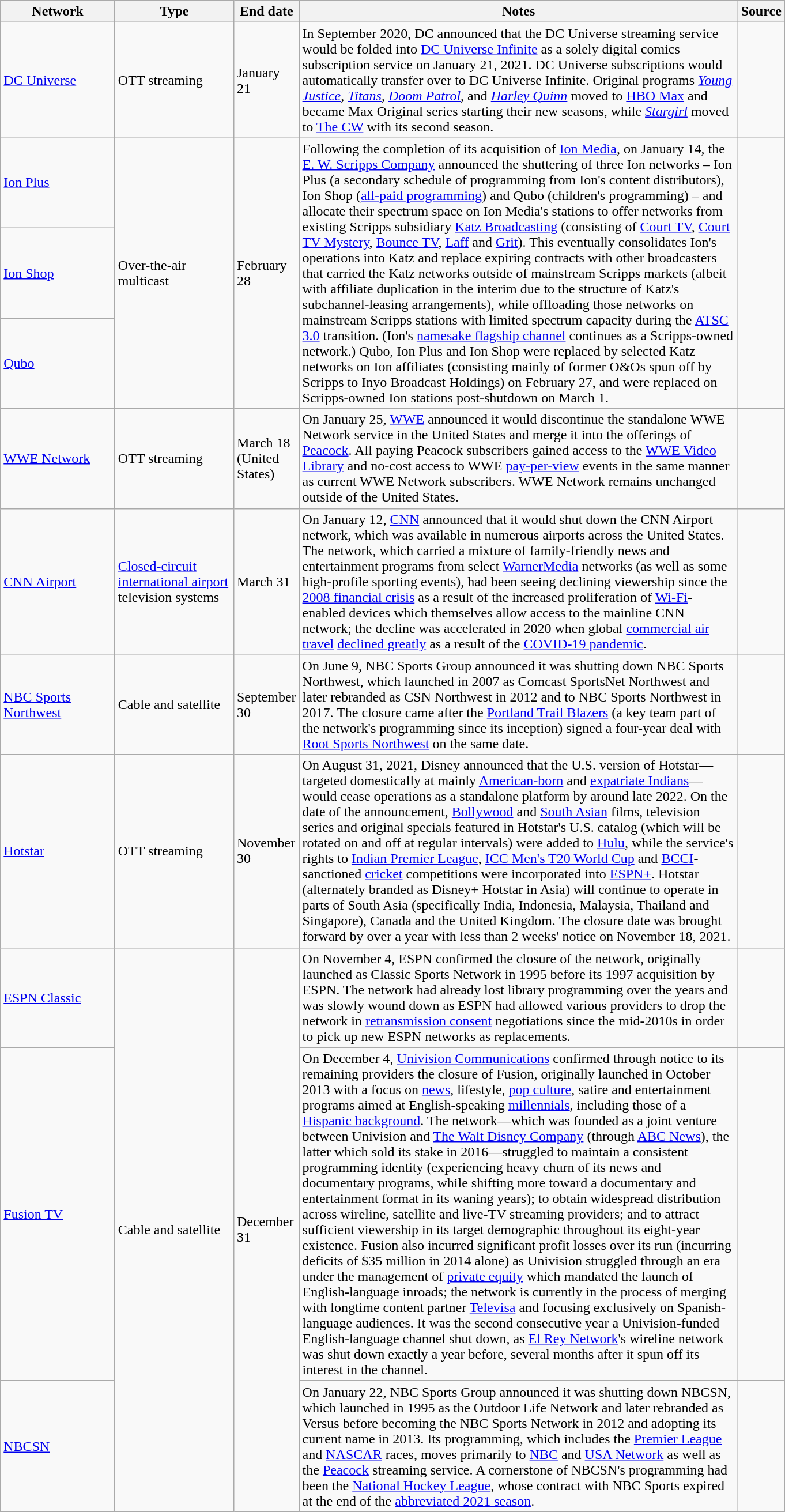<table class="wikitable">
<tr>
<th style="text-align:center; width:125px;">Network</th>
<th style="text-align:center; width:130px;">Type</th>
<th style="text-align:center; width:60px;">End date</th>
<th style="text-align:center; width:500px;">Notes</th>
<th style="text-align:center; width:30px;">Source</th>
</tr>
<tr>
<td><a href='#'>DC Universe</a></td>
<td>OTT streaming</td>
<td>January 21</td>
<td>In September 2020, DC announced that the DC Universe streaming service would be folded into <a href='#'>DC Universe Infinite</a> as a solely digital comics subscription service on January 21, 2021. DC Universe subscriptions would automatically transfer over to DC Universe Infinite. Original programs <em><a href='#'>Young Justice</a></em>, <em><a href='#'>Titans</a></em>, <em><a href='#'>Doom Patrol</a></em>, and <em><a href='#'>Harley Quinn</a></em> moved to <a href='#'>HBO Max</a> and became Max Original series starting their new seasons, while <em><a href='#'>Stargirl</a></em> moved to <a href='#'>The CW</a> with its second season.</td>
<td></td>
</tr>
<tr>
<td><a href='#'>Ion Plus</a></td>
<td rowspan=3>Over-the-air multicast</td>
<td rowspan=3>February 28</td>
<td rowspan=3>Following the completion of its acquisition of <a href='#'>Ion Media</a>, on January 14, the <a href='#'>E. W. Scripps Company</a> announced the shuttering of three Ion networks – Ion Plus (a secondary schedule of programming from Ion's content distributors), Ion Shop (<a href='#'>all-paid programming</a>) and Qubo (children's programming) – and allocate their spectrum space on Ion Media's stations to offer networks from existing Scripps subsidiary <a href='#'>Katz Broadcasting</a> (consisting of <a href='#'>Court TV</a>, <a href='#'>Court TV Mystery</a>, <a href='#'>Bounce TV</a>, <a href='#'>Laff</a> and <a href='#'>Grit</a>). This eventually consolidates Ion's operations into Katz and replace expiring contracts with other broadcasters that carried the Katz networks outside of mainstream Scripps markets (albeit with affiliate duplication in the interim due to the structure of Katz's subchannel-leasing arrangements), while offloading those networks on mainstream Scripps stations with limited spectrum capacity during the <a href='#'>ATSC 3.0</a> transition. (Ion's <a href='#'>namesake flagship channel</a> continues as a Scripps-owned network.) Qubo, Ion Plus and Ion Shop were replaced by selected Katz networks on Ion affiliates (consisting mainly of former O&Os spun off by Scripps to Inyo Broadcast Holdings) on February 27, and were replaced on Scripps-owned Ion stations post-shutdown on March 1.</td>
<td rowspan=3></td>
</tr>
<tr>
<td><a href='#'>Ion Shop</a></td>
</tr>
<tr>
<td><a href='#'>Qubo</a></td>
</tr>
<tr>
<td><a href='#'>WWE Network</a></td>
<td>OTT streaming</td>
<td>March 18<br>(United States)</td>
<td>On January 25, <a href='#'>WWE</a> announced it would discontinue the standalone WWE Network service in the United States and merge it into the offerings of <a href='#'>Peacock</a>. All paying Peacock subscribers gained access to the <a href='#'>WWE Video Library</a> and no-cost access to WWE <a href='#'>pay-per-view</a> events in the same manner as current WWE Network subscribers. WWE Network remains unchanged outside of the United States.</td>
<td></td>
</tr>
<tr>
<td><a href='#'>CNN Airport</a></td>
<td><a href='#'>Closed-circuit</a> <a href='#'>international airport</a> television systems</td>
<td>March 31</td>
<td>On January 12, <a href='#'>CNN</a> announced that it would shut down the CNN Airport network, which was available in numerous airports across the United States. The network, which carried a mixture of family-friendly news and entertainment programs from select <a href='#'>WarnerMedia</a> networks (as well as some high-profile sporting events), had been seeing declining viewership since the <a href='#'>2008 financial crisis</a> as a result of the increased proliferation of <a href='#'>Wi-Fi</a>-enabled devices which themselves allow access to the mainline CNN network; the decline was accelerated in 2020 when global <a href='#'>commercial air travel</a> <a href='#'>declined greatly</a> as a result of the <a href='#'>COVID-19 pandemic</a>.</td>
<td></td>
</tr>
<tr>
<td><a href='#'>NBC Sports Northwest</a></td>
<td>Cable and satellite</td>
<td>September 30</td>
<td>On June 9, NBC Sports Group announced it was shutting down NBC Sports Northwest, which launched in 2007 as Comcast SportsNet Northwest and later rebranded as CSN Northwest in 2012 and to NBC Sports Northwest in 2017. The closure came after the <a href='#'>Portland Trail Blazers</a> (a key team part of the network's programming since its inception) signed a four-year deal with <a href='#'>Root Sports Northwest</a> on the same date.</td>
<td></td>
</tr>
<tr>
<td><a href='#'>Hotstar</a><br></td>
<td>OTT streaming</td>
<td>November 30</td>
<td>On August 31, 2021, Disney announced that the U.S. version of Hotstar—targeted domestically at mainly <a href='#'>American-born</a> and <a href='#'>expatriate Indians</a>—would cease operations as a standalone platform by around late 2022. On the date of the announcement, <a href='#'>Bollywood</a> and <a href='#'>South Asian</a> films, television series and original specials featured in Hotstar's U.S. catalog (which will be rotated on and off at regular intervals) were added to <a href='#'>Hulu</a>, while the service's rights to <a href='#'>Indian Premier League</a>, <a href='#'>ICC Men's T20 World Cup</a> and <a href='#'>BCCI</a>-sanctioned <a href='#'>cricket</a> competitions were incorporated into <a href='#'>ESPN+</a>. Hotstar (alternately branded as Disney+ Hotstar in Asia) will continue to operate in parts of South Asia (specifically India, Indonesia, Malaysia, Thailand and Singapore), Canada and the United Kingdom. The closure date was brought forward by over a year with less than 2 weeks' notice on November 18, 2021.</td>
<td></td>
</tr>
<tr>
<td><a href='#'>ESPN Classic</a></td>
<td rowspan=3>Cable and satellite</td>
<td rowspan=3>December 31</td>
<td>On November 4, ESPN confirmed the closure of the network, originally launched as Classic Sports Network in 1995 before its 1997 acquisition by ESPN. The network had already lost library programming over the years and was slowly wound down as ESPN had allowed various providers to drop the network in <a href='#'>retransmission consent</a> negotiations since the mid-2010s in order to pick up new ESPN networks as replacements.</td>
<td></td>
</tr>
<tr>
<td><a href='#'>Fusion TV</a></td>
<td>On December 4, <a href='#'>Univision Communications</a> confirmed through notice to its remaining providers the closure of Fusion, originally launched in October 2013 with a focus on <a href='#'>news</a>, lifestyle, <a href='#'>pop culture</a>, satire and entertainment programs aimed at English-speaking <a href='#'>millennials</a>, including those of a <a href='#'>Hispanic background</a>. The network—which was founded as a joint venture between Univision and <a href='#'>The Walt Disney Company</a> (through <a href='#'>ABC News</a>), the latter which sold its stake in 2016—struggled to maintain a consistent programming identity (experiencing heavy churn of its news and documentary programs, while shifting more toward a documentary and entertainment format in its waning years); to obtain widespread distribution across wireline, satellite and live-TV streaming providers; and to attract sufficient viewership in its target demographic throughout its eight-year existence. Fusion also incurred significant profit losses over its run (incurring deficits of $35 million in 2014 alone) as Univision struggled through an era under the management of <a href='#'>private equity</a> which mandated the launch of English-language inroads; the network is currently in the process of merging with longtime content partner <a href='#'>Televisa</a> and focusing exclusively on Spanish-language audiences. It was the second consecutive year a Univision-funded English-language channel shut down, as <a href='#'>El Rey Network</a>'s wireline network was shut down exactly a year before, several months after it spun off its interest in the channel.</td>
<td></td>
</tr>
<tr>
<td><a href='#'>NBCSN</a></td>
<td>On January 22, NBC Sports Group announced it was shutting down NBCSN, which launched in 1995 as the Outdoor Life Network and later rebranded as Versus before becoming the NBC Sports Network in 2012 and adopting its current name in 2013. Its programming, which includes the <a href='#'>Premier League</a> and <a href='#'>NASCAR</a> races, moves primarily to <a href='#'>NBC</a> and <a href='#'>USA Network</a> as well as the <a href='#'>Peacock</a> streaming service. A cornerstone of NBCSN's programming had been the <a href='#'>National Hockey League</a>, whose contract with NBC Sports expired at the end of the <a href='#'>abbreviated 2021 season</a>.</td>
<td></td>
</tr>
</table>
